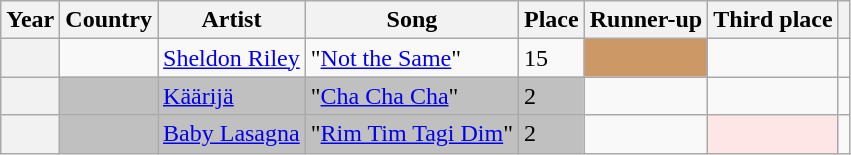<table class="wikitable sortable plainrowheaders">
<tr>
<th scope="col">Year</th>
<th scope="col">Country</th>
<th scope="col">Artist</th>
<th scope="col">Song</th>
<th data-sort-type="number">Place</th>
<th scope="col">Runner-up</th>
<th scope="col">Third place</th>
<th class="unsortable"></th>
</tr>
<tr>
<th scope="row"></th>
<td></td>
<td><a href='#'>Sheldon Riley</a></td>
<td>"<a href='#'>Not the Same</a>"</td>
<td>15</td>
<td bgcolor="#CC9966"></td>
<td></td>
<td></td>
</tr>
<tr>
<th scope="row"></th>
<td bgcolor="silver"></td>
<td bgcolor="silver"><a href='#'>Käärijä</a></td>
<td bgcolor="silver">"<a href='#'>Cha Cha Cha</a>"</td>
<td bgcolor="silver">2</td>
<td></td>
<td></td>
<td></td>
</tr>
<tr>
<th scope="row"></th>
<td bgcolor="silver"></td>
<td bgcolor="silver"><a href='#'>Baby Lasagna</a></td>
<td bgcolor="silver">"<a href='#'>Rim Tim Tagi Dim</a>"</td>
<td bgcolor="silver">2</td>
<td></td>
<td style="background:#FFE6E6;"></td>
<td></td>
</tr>
</table>
